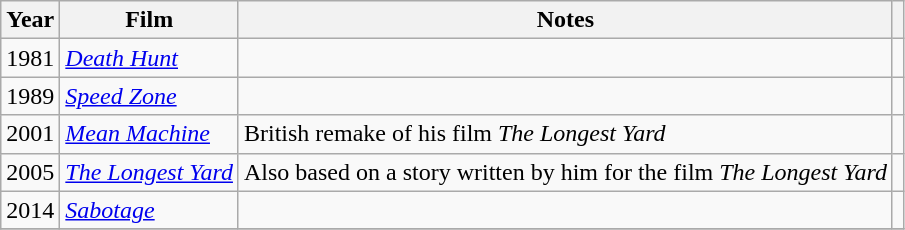<table class="wikitable sortable">
<tr>
<th>Year</th>
<th>Film</th>
<th>Notes</th>
<th></th>
</tr>
<tr>
<td>1981</td>
<td><em><a href='#'>Death Hunt</a></em></td>
<td></td>
<td></td>
</tr>
<tr>
<td>1989</td>
<td><em><a href='#'>Speed Zone</a></em></td>
<td></td>
<td></td>
</tr>
<tr>
<td>2001</td>
<td><em><a href='#'>Mean Machine</a></em></td>
<td>British remake of his film <em>The Longest Yard</em></td>
<td></td>
</tr>
<tr>
<td>2005</td>
<td><em><a href='#'>The Longest Yard</a></em></td>
<td>Also based on a story written by him for the film <em>The Longest Yard</em></td>
<td></td>
</tr>
<tr>
<td>2014</td>
<td><em><a href='#'>Sabotage</a></em></td>
<td></td>
<td></td>
</tr>
<tr>
</tr>
</table>
